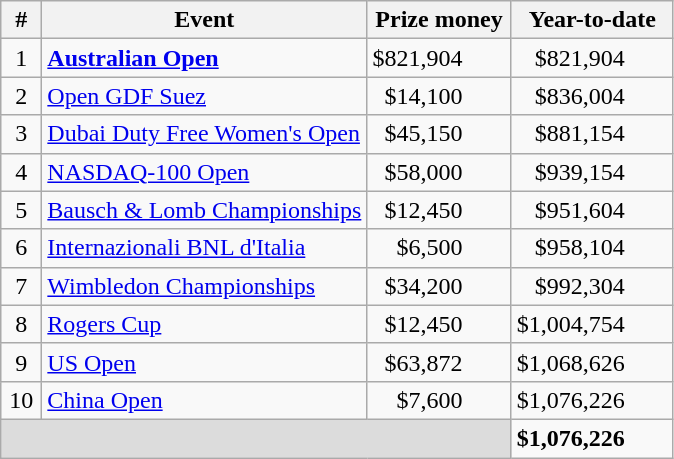<table class="wikitable sortable">
<tr>
<th width=20>#</th>
<th>Event</th>
<th>Prize money</th>
<th>Year-to-date</th>
</tr>
<tr>
<td align=center>1</td>
<td><strong><a href='#'>Australian Open</a></strong></td>
<td align=right style="padding-right: 2em">$821,904</td>
<td align=right style="padding-right: 2em">$821,904</td>
</tr>
<tr>
<td align=center>2</td>
<td><a href='#'>Open GDF Suez</a></td>
<td align=right style="padding-right: 2em">$14,100</td>
<td align=right style="padding-right: 2em">$836,004</td>
</tr>
<tr>
<td align=center>3</td>
<td><a href='#'>Dubai Duty Free Women's Open</a></td>
<td align=right style="padding-right: 2em">$45,150</td>
<td align=right style="padding-right: 2em">$881,154</td>
</tr>
<tr>
<td align=center>4</td>
<td><a href='#'>NASDAQ-100 Open</a></td>
<td align=right style="padding-right: 2em">$58,000</td>
<td align=right style="padding-right: 2em">$939,154</td>
</tr>
<tr>
<td align=center>5</td>
<td><a href='#'>Bausch & Lomb Championships</a></td>
<td align=right style="padding-right: 2em">$12,450</td>
<td align=right style="padding-right: 2em">$951,604</td>
</tr>
<tr>
<td align=center>6</td>
<td><a href='#'>Internazionali BNL d'Italia</a></td>
<td align=right style="padding-right: 2em">$6,500</td>
<td align=right style="padding-right: 2em">$958,104</td>
</tr>
<tr>
<td align=center>7</td>
<td><a href='#'>Wimbledon Championships</a></td>
<td align=right style="padding-right: 2em">$34,200</td>
<td align=right style="padding-right: 2em">$992,304</td>
</tr>
<tr>
<td align=center>8</td>
<td><a href='#'>Rogers Cup</a></td>
<td align=right style="padding-right: 2em">$12,450</td>
<td align=right style="padding-right: 2em">$1,004,754</td>
</tr>
<tr>
<td align=center>9</td>
<td><a href='#'>US Open</a></td>
<td align=right style="padding-right: 2em">$63,872</td>
<td align=right style="padding-right: 2em">$1,068,626</td>
</tr>
<tr>
<td align=center>10</td>
<td><a href='#'>China Open</a></td>
<td align=right style="padding-right: 2em">$7,600</td>
<td align=right style="padding-right: 2em">$1,076,226</td>
</tr>
<tr class="sortbottom">
<td colspan=3 bgcolor=#DCDCDC></td>
<td align=right style="padding-right: 2em"><strong>$1,076,226</strong></td>
</tr>
</table>
